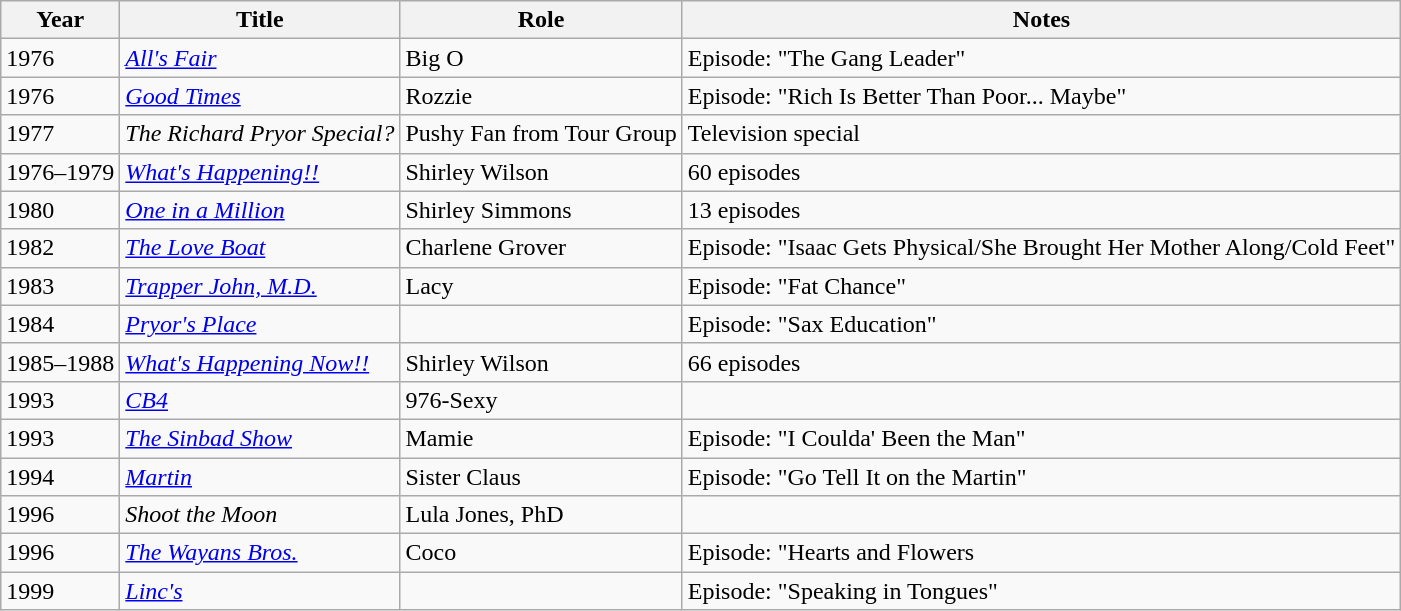<table class="wikitable sortable">
<tr>
<th>Year</th>
<th>Title</th>
<th>Role</th>
<th class="unsortable">Notes</th>
</tr>
<tr>
<td>1976</td>
<td><em><a href='#'>All's Fair</a></em></td>
<td>Big O</td>
<td>Episode: "The Gang Leader"</td>
</tr>
<tr>
<td>1976</td>
<td><em><a href='#'>Good Times</a></em></td>
<td>Rozzie</td>
<td>Episode: "Rich Is Better Than Poor... Maybe"</td>
</tr>
<tr>
<td>1977</td>
<td><em>The Richard Pryor Special?</em></td>
<td>Pushy Fan from Tour Group</td>
<td>Television special</td>
</tr>
<tr>
<td>1976–1979</td>
<td><em><a href='#'>What's Happening!!</a></em></td>
<td>Shirley Wilson</td>
<td>60 episodes</td>
</tr>
<tr>
<td>1980</td>
<td><em><a href='#'>One in a Million</a></em></td>
<td>Shirley Simmons</td>
<td>13 episodes</td>
</tr>
<tr>
<td>1982</td>
<td><em><a href='#'>The Love Boat</a></em></td>
<td>Charlene Grover</td>
<td>Episode: "Isaac Gets Physical/She Brought Her Mother Along/Cold Feet"</td>
</tr>
<tr>
<td>1983</td>
<td><em><a href='#'>Trapper John, M.D.</a></em></td>
<td>Lacy</td>
<td>Episode: "Fat Chance"</td>
</tr>
<tr>
<td>1984</td>
<td><em><a href='#'>Pryor's Place</a></em></td>
<td></td>
<td>Episode: "Sax Education"</td>
</tr>
<tr>
<td>1985–1988</td>
<td><em><a href='#'>What's Happening Now!!</a></em></td>
<td>Shirley Wilson</td>
<td>66 episodes</td>
</tr>
<tr>
<td>1993</td>
<td><em><a href='#'>CB4</a></em></td>
<td>976-Sexy</td>
<td></td>
</tr>
<tr>
<td>1993</td>
<td><em><a href='#'>The Sinbad Show</a></em></td>
<td>Mamie</td>
<td>Episode: "I Coulda' Been the Man"</td>
</tr>
<tr>
<td>1994</td>
<td><em><a href='#'>Martin</a></em></td>
<td>Sister Claus</td>
<td>Episode: "Go Tell It on the Martin"</td>
</tr>
<tr>
<td>1996</td>
<td><em>Shoot the Moon</em></td>
<td>Lula Jones, PhD</td>
<td></td>
</tr>
<tr>
<td>1996</td>
<td><em><a href='#'>The Wayans Bros.</a></em></td>
<td>Coco</td>
<td>Episode: "Hearts and Flowers</td>
</tr>
<tr>
<td>1999</td>
<td><em><a href='#'>Linc's</a></em></td>
<td></td>
<td>Episode: "Speaking in Tongues"</td>
</tr>
</table>
